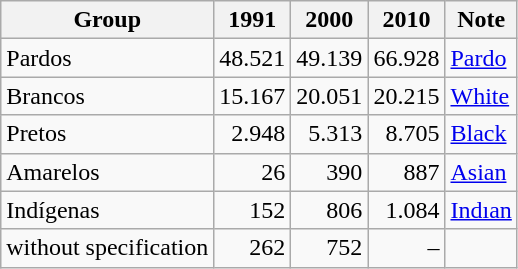<table class="wikitable">
<tr class="hintergrundfarbe9">
<th>Group</th>
<th>1991</th>
<th>2000</th>
<th>2010</th>
<th>Note</th>
</tr>
<tr>
<td>Pardos</td>
<td align="right">48.521</td>
<td align="right">49.139</td>
<td align="right">66.928</td>
<td><a href='#'>Pardo</a></td>
</tr>
<tr>
<td>Brancos</td>
<td align="right">15.167</td>
<td align="right">20.051</td>
<td align="right">20.215</td>
<td><a href='#'>White</a></td>
</tr>
<tr>
<td>Pretos</td>
<td align="right">2.948</td>
<td align="right">5.313</td>
<td align="right">8.705</td>
<td><a href='#'>Black</a></td>
</tr>
<tr>
<td>Amarelos</td>
<td align="right">26</td>
<td align="right">390</td>
<td align="right">887</td>
<td><a href='#'>Asian</a></td>
</tr>
<tr>
<td>Indígenas</td>
<td align="right">152</td>
<td align="right">806</td>
<td align="right">1.084</td>
<td><a href='#'>Indıan</a></td>
</tr>
<tr>
<td>without specification</td>
<td align="right">262</td>
<td align="right">752</td>
<td align="right">–</td>
<td></td>
</tr>
</table>
